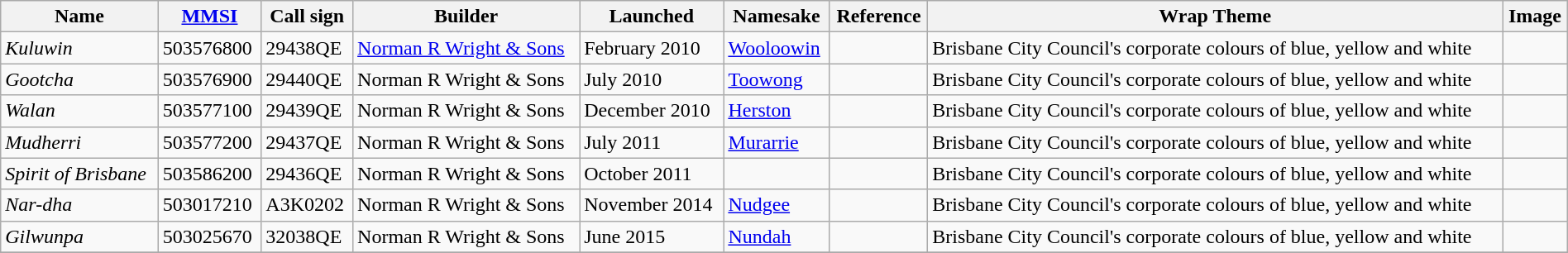<table class="wikitable sortable" style="width: 100%">
<tr>
<th>Name</th>
<th><a href='#'>MMSI</a></th>
<th>Call sign</th>
<th>Builder</th>
<th>Launched</th>
<th>Namesake</th>
<th>Reference</th>
<th>Wrap Theme</th>
<th>Image</th>
</tr>
<tr>
<td><em>Kuluwin</em></td>
<td>503576800</td>
<td>29438QE</td>
<td><a href='#'>Norman R Wright & Sons</a></td>
<td>February 2010</td>
<td><a href='#'>Wooloowin</a></td>
<td></td>
<td>Brisbane City Council's corporate colours of blue, yellow and white</td>
<td></td>
</tr>
<tr>
<td><em>Gootcha</em></td>
<td>503576900</td>
<td>29440QE</td>
<td>Norman R Wright & Sons</td>
<td>July 2010</td>
<td><a href='#'>Toowong</a></td>
<td></td>
<td>Brisbane City Council's corporate colours of blue, yellow and white</td>
<td></td>
</tr>
<tr>
<td><em>Walan</em></td>
<td>503577100</td>
<td>29439QE</td>
<td>Norman R Wright & Sons</td>
<td>December 2010</td>
<td><a href='#'>Herston</a></td>
<td></td>
<td>Brisbane City Council's corporate colours of blue, yellow and white</td>
<td></td>
</tr>
<tr>
<td><em>Mudherri</em></td>
<td>503577200</td>
<td>29437QE</td>
<td>Norman R Wright & Sons</td>
<td>July 2011</td>
<td><a href='#'>Murarrie</a></td>
<td></td>
<td>Brisbane City Council's corporate colours of blue, yellow and white</td>
<td></td>
</tr>
<tr>
<td><em>Spirit of Brisbane</em></td>
<td>503586200</td>
<td>29436QE</td>
<td>Norman R Wright & Sons</td>
<td>October 2011</td>
<td></td>
<td></td>
<td>Brisbane City Council's corporate colours of blue, yellow and white</td>
<td></td>
</tr>
<tr>
<td><em>Nar-dha</em></td>
<td>503017210</td>
<td>A3K0202</td>
<td>Norman R Wright & Sons</td>
<td>November 2014</td>
<td><a href='#'>Nudgee</a></td>
<td></td>
<td>Brisbane City Council's corporate colours of blue, yellow and white</td>
<td></td>
</tr>
<tr>
<td><em>Gilwunpa</em></td>
<td>503025670</td>
<td>32038QE</td>
<td>Norman R Wright & Sons</td>
<td>June 2015</td>
<td><a href='#'>Nundah</a></td>
<td></td>
<td>Brisbane City Council's corporate colours of blue, yellow and white</td>
<td></td>
</tr>
<tr>
</tr>
</table>
